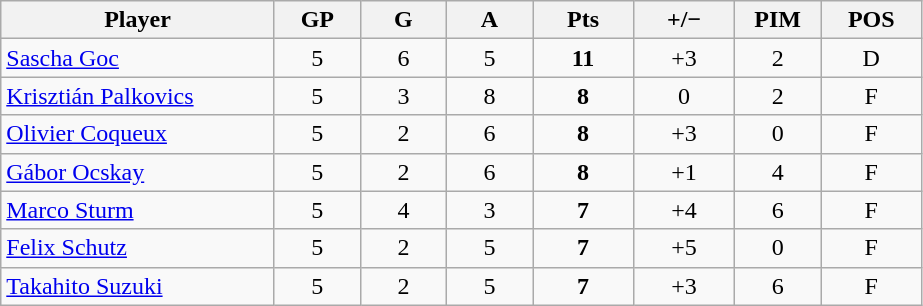<table class="wikitable sortable" style="text-align:center;">
<tr>
<th width="175px">Player</th>
<th width="50px">GP</th>
<th width="50px">G</th>
<th width="50px">A</th>
<th width="60px">Pts</th>
<th width="60px">+/−</th>
<th width="50px">PIM</th>
<th width="60px">POS</th>
</tr>
<tr>
<td style="text-align:left;"> <a href='#'>Sascha Goc</a></td>
<td>5</td>
<td>6</td>
<td>5</td>
<td><strong>11</strong></td>
<td>+3</td>
<td>2</td>
<td>D</td>
</tr>
<tr>
<td style="text-align:left;"> <a href='#'>Krisztián Palkovics</a></td>
<td>5</td>
<td>3</td>
<td>8</td>
<td><strong>8</strong></td>
<td>0</td>
<td>2</td>
<td>F</td>
</tr>
<tr>
<td style="text-align:left;"> <a href='#'>Olivier Coqueux</a></td>
<td>5</td>
<td>2</td>
<td>6</td>
<td><strong>8</strong></td>
<td>+3</td>
<td>0</td>
<td>F</td>
</tr>
<tr>
<td style="text-align:left;"> <a href='#'>Gábor Ocskay</a></td>
<td>5</td>
<td>2</td>
<td>6</td>
<td><strong>8</strong></td>
<td>+1</td>
<td>4</td>
<td>F</td>
</tr>
<tr>
<td style="text-align:left;"> <a href='#'>Marco Sturm</a></td>
<td>5</td>
<td>4</td>
<td>3</td>
<td><strong>7</strong></td>
<td>+4</td>
<td>6</td>
<td>F</td>
</tr>
<tr>
<td style="text-align:left;"> <a href='#'>Felix Schutz</a></td>
<td>5</td>
<td>2</td>
<td>5</td>
<td><strong>7</strong></td>
<td>+5</td>
<td>0</td>
<td>F</td>
</tr>
<tr>
<td style="text-align:left;"> <a href='#'>Takahito Suzuki</a></td>
<td>5</td>
<td>2</td>
<td>5</td>
<td><strong>7</strong></td>
<td>+3</td>
<td>6</td>
<td>F</td>
</tr>
</table>
